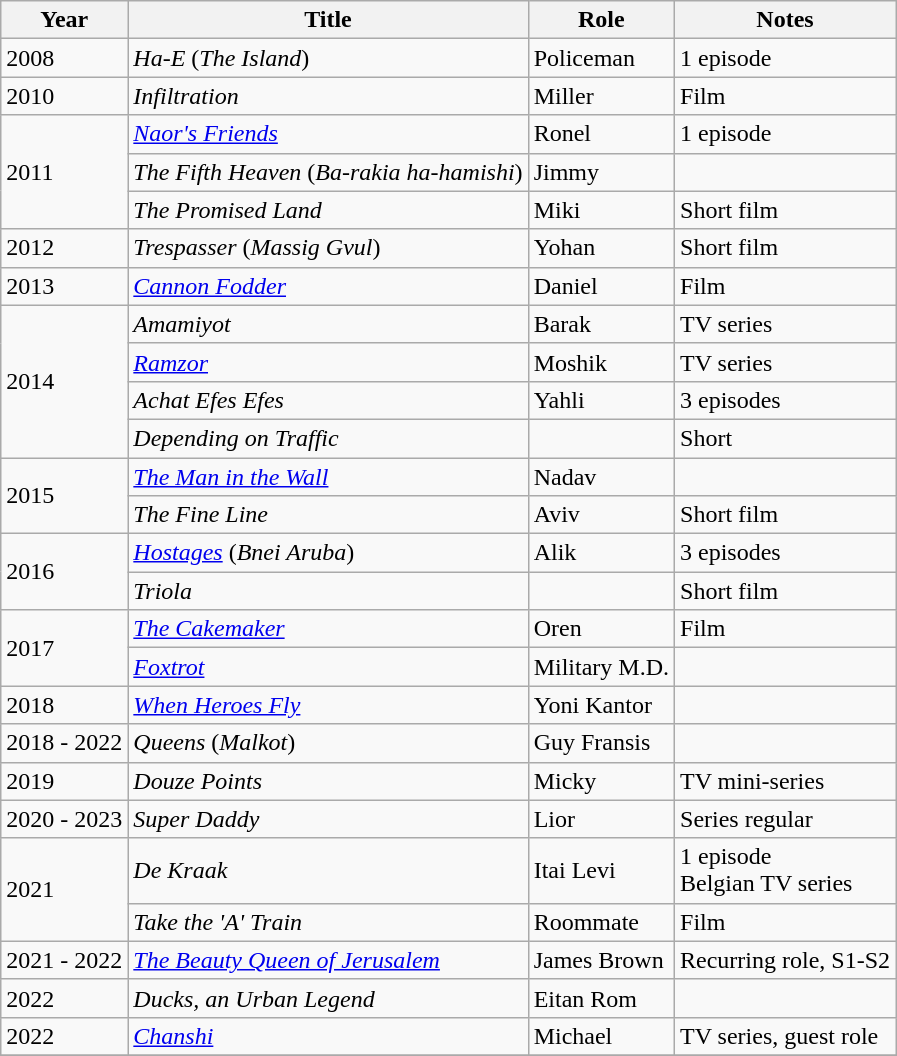<table class="wikitable sortable">
<tr>
<th>Year</th>
<th>Title</th>
<th>Role</th>
<th>Notes</th>
</tr>
<tr>
<td>2008</td>
<td><em>Ha-E</em> (<em>The Island</em>)</td>
<td>Policeman</td>
<td>1 episode</td>
</tr>
<tr>
<td>2010</td>
<td><em>Infiltration</em></td>
<td>Miller</td>
<td>Film</td>
</tr>
<tr>
<td rowspan=3>2011</td>
<td><em><a href='#'>Naor's Friends</a></em></td>
<td>Ronel</td>
<td>1 episode</td>
</tr>
<tr>
<td><em>The Fifth Heaven</em> (<em>Ba-rakia ha-hamishi</em>)</td>
<td>Jimmy</td>
<td></td>
</tr>
<tr>
<td><em>The Promised Land</em></td>
<td>Miki</td>
<td>Short film</td>
</tr>
<tr>
<td>2012</td>
<td><em>Trespasser</em> (<em>Massig Gvul</em>)</td>
<td>Yohan</td>
<td>Short film</td>
</tr>
<tr>
<td>2013</td>
<td><em><a href='#'>Cannon Fodder</a></em></td>
<td>Daniel</td>
<td>Film</td>
</tr>
<tr>
<td rowspan=4>2014</td>
<td><em>Amamiyot</em></td>
<td>Barak</td>
<td>TV series</td>
</tr>
<tr>
<td><em><a href='#'>Ramzor</a></em></td>
<td>Moshik</td>
<td>TV series</td>
</tr>
<tr>
<td><em>Achat Efes Efes</em></td>
<td>Yahli</td>
<td>3 episodes</td>
</tr>
<tr>
<td><em>Depending on Traffic</em></td>
<td></td>
<td>Short</td>
</tr>
<tr>
<td rowspan=2>2015</td>
<td><em><a href='#'>The Man in the Wall</a></em></td>
<td>Nadav</td>
<td></td>
</tr>
<tr>
<td><em>The Fine Line</em></td>
<td>Aviv</td>
<td>Short film</td>
</tr>
<tr>
<td rowspan=2>2016</td>
<td><em><a href='#'>Hostages</a></em> (<em>Bnei Aruba</em>)</td>
<td>Alik</td>
<td>3 episodes</td>
</tr>
<tr>
<td><em>Triola</em></td>
<td></td>
<td>Short film</td>
</tr>
<tr>
<td rowspan=2>2017</td>
<td><em><a href='#'>The Cakemaker</a></em></td>
<td>Oren</td>
<td>Film</td>
</tr>
<tr>
<td><em><a href='#'>Foxtrot</a></em></td>
<td>Military M.D.</td>
<td></td>
</tr>
<tr>
<td>2018</td>
<td><em><a href='#'>When Heroes Fly</a></em></td>
<td>Yoni Kantor</td>
<td></td>
</tr>
<tr>
<td>2018 - 2022</td>
<td><em>Queens</em> (<em>Malkot</em>)</td>
<td>Guy Fransis</td>
<td></td>
</tr>
<tr>
<td>2019</td>
<td><em>Douze Points</em></td>
<td>Micky</td>
<td>TV mini-series</td>
</tr>
<tr>
<td>2020 - 2023</td>
<td><em>Super Daddy</em></td>
<td>Lior</td>
<td>Series regular</td>
</tr>
<tr>
<td rowspan=2>2021</td>
<td><em>De Kraak</em></td>
<td>Itai Levi</td>
<td>1 episode<br>Belgian TV series</td>
</tr>
<tr>
<td><em>Take the 'A' Train</em></td>
<td>Roommate</td>
<td>Film</td>
</tr>
<tr>
<td>2021 - 2022</td>
<td><em><a href='#'>The Beauty Queen of Jerusalem</a></em></td>
<td>James Brown</td>
<td>Recurring role, S1-S2</td>
</tr>
<tr>
<td>2022</td>
<td><em>Ducks, an Urban Legend</em></td>
<td>Eitan Rom</td>
<td></td>
</tr>
<tr>
<td>2022</td>
<td><em><a href='#'>Chanshi</a></em></td>
<td>Michael</td>
<td>TV series, guest role</td>
</tr>
<tr>
</tr>
</table>
